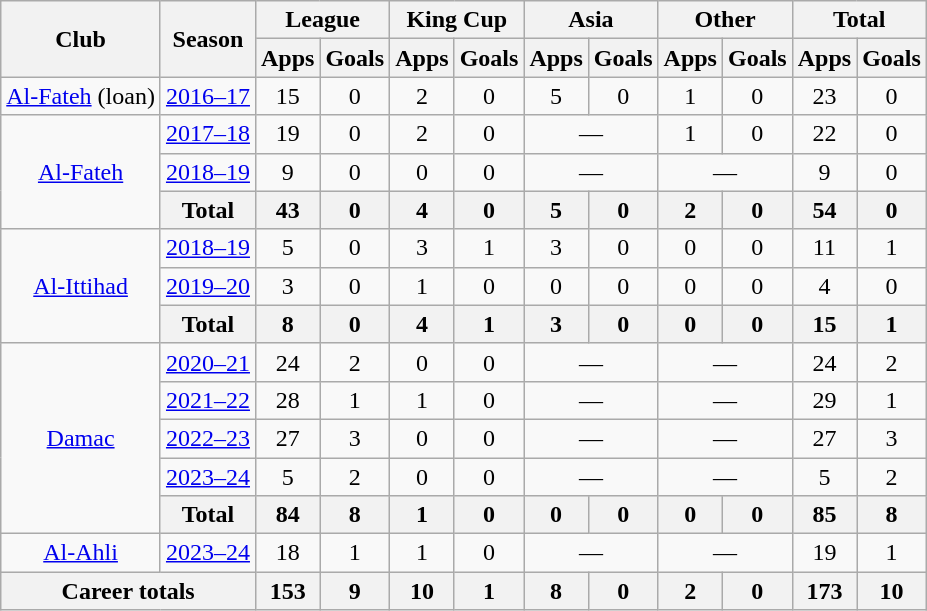<table class="wikitable" style="text-align: center">
<tr>
<th rowspan=2>Club</th>
<th rowspan=2>Season</th>
<th colspan=2>League</th>
<th colspan=2>King Cup</th>
<th colspan=2>Asia</th>
<th colspan=2>Other</th>
<th colspan=2>Total</th>
</tr>
<tr>
<th>Apps</th>
<th>Goals</th>
<th>Apps</th>
<th>Goals</th>
<th>Apps</th>
<th>Goals</th>
<th>Apps</th>
<th>Goals</th>
<th>Apps</th>
<th>Goals</th>
</tr>
<tr>
<td rowspan=1><a href='#'>Al-Fateh</a> (loan)</td>
<td><a href='#'>2016–17</a></td>
<td>15</td>
<td>0</td>
<td>2</td>
<td>0</td>
<td>5</td>
<td>0</td>
<td>1</td>
<td>0</td>
<td>23</td>
<td>0</td>
</tr>
<tr>
<td rowspan=3><a href='#'>Al-Fateh</a></td>
<td><a href='#'>2017–18</a></td>
<td>19</td>
<td>0</td>
<td>2</td>
<td>0</td>
<td colspan=2>—</td>
<td>1</td>
<td>0</td>
<td>22</td>
<td>0</td>
</tr>
<tr>
<td><a href='#'>2018–19</a></td>
<td>9</td>
<td>0</td>
<td>0</td>
<td>0</td>
<td colspan=2>—</td>
<td colspan=2>—</td>
<td>9</td>
<td>0</td>
</tr>
<tr>
<th>Total</th>
<th>43</th>
<th>0</th>
<th>4</th>
<th>0</th>
<th>5</th>
<th>0</th>
<th>2</th>
<th>0</th>
<th>54</th>
<th>0</th>
</tr>
<tr>
<td rowspan=3><a href='#'>Al-Ittihad</a></td>
<td><a href='#'>2018–19</a></td>
<td>5</td>
<td>0</td>
<td>3</td>
<td>1</td>
<td>3</td>
<td>0</td>
<td>0</td>
<td>0</td>
<td>11</td>
<td>1</td>
</tr>
<tr>
<td><a href='#'>2019–20</a></td>
<td>3</td>
<td>0</td>
<td>1</td>
<td>0</td>
<td>0</td>
<td>0</td>
<td>0</td>
<td>0</td>
<td>4</td>
<td>0</td>
</tr>
<tr>
<th>Total</th>
<th>8</th>
<th>0</th>
<th>4</th>
<th>1</th>
<th>3</th>
<th>0</th>
<th>0</th>
<th>0</th>
<th>15</th>
<th>1</th>
</tr>
<tr>
<td rowspan=5><a href='#'>Damac</a></td>
<td><a href='#'>2020–21</a></td>
<td>24</td>
<td>2</td>
<td>0</td>
<td>0</td>
<td colspan=2>—</td>
<td colspan=2>—</td>
<td>24</td>
<td>2</td>
</tr>
<tr>
<td><a href='#'>2021–22</a></td>
<td>28</td>
<td>1</td>
<td>1</td>
<td>0</td>
<td colspan=2>—</td>
<td colspan=2>—</td>
<td>29</td>
<td>1</td>
</tr>
<tr>
<td><a href='#'>2022–23</a></td>
<td>27</td>
<td>3</td>
<td>0</td>
<td>0</td>
<td colspan=2>—</td>
<td colspan=2>—</td>
<td>27</td>
<td>3</td>
</tr>
<tr>
<td><a href='#'>2023–24</a></td>
<td>5</td>
<td>2</td>
<td>0</td>
<td>0</td>
<td colspan=2>—</td>
<td colspan=2>—</td>
<td>5</td>
<td>2</td>
</tr>
<tr>
<th>Total</th>
<th>84</th>
<th>8</th>
<th>1</th>
<th>0</th>
<th>0</th>
<th>0</th>
<th>0</th>
<th>0</th>
<th>85</th>
<th>8</th>
</tr>
<tr>
<td rowspan=1><a href='#'>Al-Ahli</a></td>
<td><a href='#'>2023–24</a></td>
<td>18</td>
<td>1</td>
<td>1</td>
<td>0</td>
<td colspan=2>—</td>
<td colspan=2>—</td>
<td>19</td>
<td>1</td>
</tr>
<tr>
<th colspan=2>Career totals</th>
<th>153</th>
<th>9</th>
<th>10</th>
<th>1</th>
<th>8</th>
<th>0</th>
<th>2</th>
<th>0</th>
<th>173</th>
<th>10</th>
</tr>
</table>
